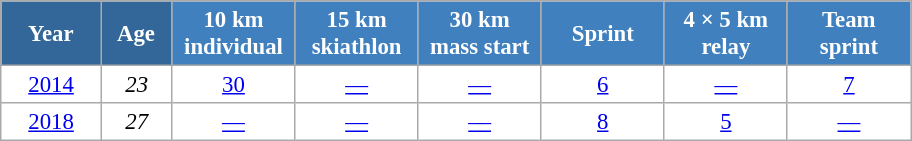<table class="wikitable" style="font-size:95%; text-align:center; border:grey solid 1px; border-collapse:collapse; background:#ffffff;">
<tr>
<th style="background-color:#369; color:white; width:60px;"> Year </th>
<th style="background-color:#369; color:white; width:40px;"> Age </th>
<th style="background-color:#4180be; color:white; width:75px;"> 10 km <br> individual </th>
<th style="background-color:#4180be; color:white; width:75px;"> 15 km <br> skiathlon </th>
<th style="background-color:#4180be; color:white; width:75px;"> 30 km <br> mass start </th>
<th style="background-color:#4180be; color:white; width:75px;"> Sprint </th>
<th style="background-color:#4180be; color:white; width:75px;"> 4 × 5 km <br> relay </th>
<th style="background-color:#4180be; color:white; width:75px;"> Team <br> sprint </th>
</tr>
<tr>
<td><a href='#'>2014</a></td>
<td><em>23</em></td>
<td><a href='#'>30</a></td>
<td><a href='#'>—</a></td>
<td><a href='#'>—</a></td>
<td><a href='#'>6</a></td>
<td><a href='#'>—</a></td>
<td><a href='#'>7</a></td>
</tr>
<tr>
<td><a href='#'>2018</a></td>
<td><em>27</em></td>
<td><a href='#'>—</a></td>
<td><a href='#'>—</a></td>
<td><a href='#'>—</a></td>
<td><a href='#'>8</a></td>
<td><a href='#'>5</a></td>
<td><a href='#'>—</a></td>
</tr>
</table>
